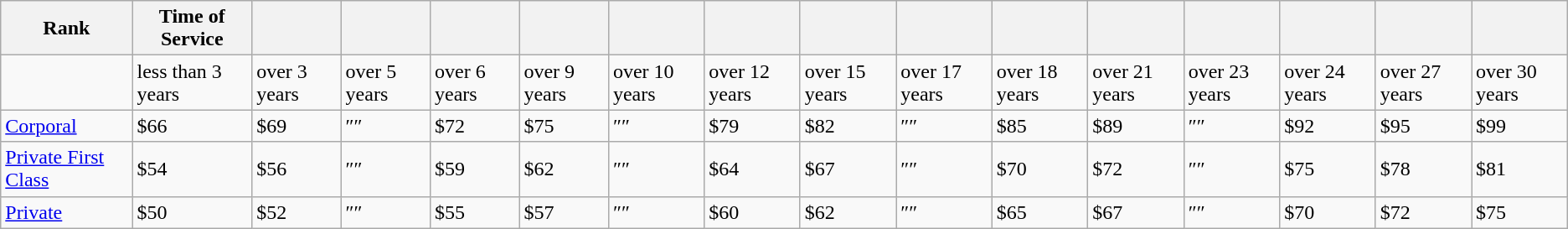<table class="wikitable mw-collapsible">
<tr>
<th>Rank</th>
<th>Time of Service</th>
<th></th>
<th></th>
<th></th>
<th></th>
<th></th>
<th></th>
<th></th>
<th></th>
<th></th>
<th></th>
<th></th>
<th></th>
<th></th>
<th></th>
</tr>
<tr>
<td></td>
<td>less than 3 years</td>
<td>over 3 years</td>
<td>over 5 years</td>
<td>over 6 years</td>
<td>over 9 years</td>
<td>over 10 years</td>
<td>over 12 years</td>
<td>over 15 years</td>
<td>over 17 years</td>
<td>over 18 years</td>
<td>over 21 years</td>
<td>over 23 years</td>
<td>over 24 years</td>
<td>over 27 years</td>
<td>over 30 years</td>
</tr>
<tr>
<td><a href='#'>Corporal</a></td>
<td>$66</td>
<td>$69</td>
<td>″″</td>
<td>$72</td>
<td>$75</td>
<td>″″</td>
<td>$79</td>
<td>$82</td>
<td>″″</td>
<td>$85</td>
<td>$89</td>
<td>″″</td>
<td>$92</td>
<td>$95</td>
<td>$99</td>
</tr>
<tr>
<td><a href='#'>Private First Class</a></td>
<td>$54</td>
<td>$56</td>
<td>″″</td>
<td>$59</td>
<td>$62</td>
<td>″″</td>
<td>$64</td>
<td>$67</td>
<td>″″</td>
<td>$70</td>
<td>$72</td>
<td>″″</td>
<td>$75</td>
<td>$78</td>
<td>$81</td>
</tr>
<tr>
<td><a href='#'>Private</a></td>
<td>$50</td>
<td>$52</td>
<td>″″</td>
<td>$55</td>
<td>$57</td>
<td>″″</td>
<td>$60</td>
<td>$62</td>
<td>″″</td>
<td>$65</td>
<td>$67</td>
<td>″″</td>
<td>$70</td>
<td>$72</td>
<td>$75</td>
</tr>
</table>
